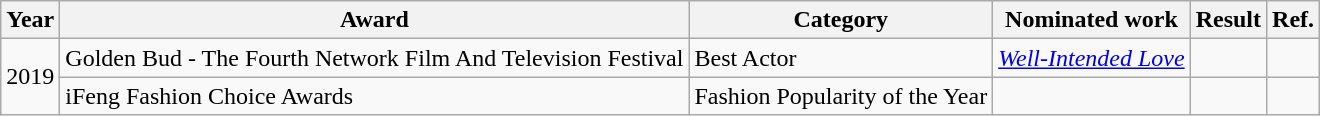<table class="wikitable">
<tr>
<th>Year</th>
<th>Award</th>
<th>Category</th>
<th>Nominated work</th>
<th>Result</th>
<th>Ref.</th>
</tr>
<tr>
<td rowspan=2>2019</td>
<td>Golden Bud - The Fourth Network Film And Television Festival</td>
<td>Best Actor</td>
<td><em><a href='#'>Well-Intended Love</a></em></td>
<td></td>
<td></td>
</tr>
<tr>
<td>iFeng Fashion Choice Awards</td>
<td>Fashion Popularity of the Year</td>
<td></td>
<td></td>
<td></td>
</tr>
</table>
